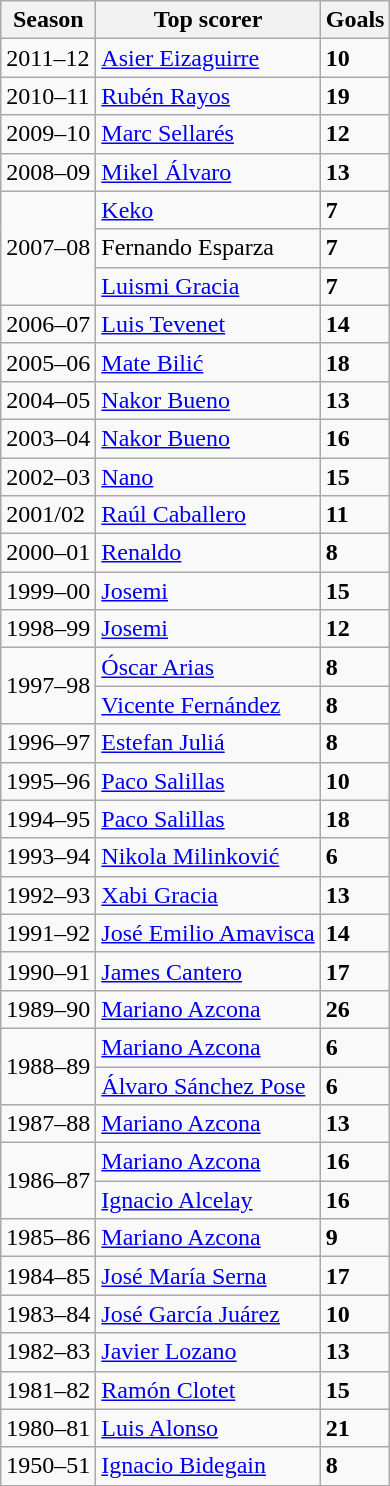<table class="wikitable">
<tr>
<th>Season</th>
<th>Top scorer</th>
<th>Goals</th>
</tr>
<tr>
<td>2011–12</td>
<td> <a href='#'>Asier Eizaguirre</a></td>
<td><strong>10</strong></td>
</tr>
<tr>
<td>2010–11</td>
<td> <a href='#'>Rubén Rayos</a></td>
<td><strong>19</strong></td>
</tr>
<tr>
<td>2009–10</td>
<td> <a href='#'>Marc Sellarés</a></td>
<td><strong>12</strong></td>
</tr>
<tr>
<td>2008–09</td>
<td> <a href='#'>Mikel Álvaro</a></td>
<td><strong>13</strong></td>
</tr>
<tr>
<td rowspan="3">2007–08</td>
<td> <a href='#'>Keko</a></td>
<td><strong>7</strong></td>
</tr>
<tr>
<td> Fernando Esparza</td>
<td><strong>7</strong></td>
</tr>
<tr>
<td> <a href='#'>Luismi Gracia</a></td>
<td><strong>7</strong></td>
</tr>
<tr>
<td>2006–07</td>
<td> <a href='#'>Luis Tevenet</a></td>
<td><strong>14</strong></td>
</tr>
<tr>
<td>2005–06</td>
<td> <a href='#'>Mate Bilić</a></td>
<td><strong>18</strong></td>
</tr>
<tr>
<td>2004–05</td>
<td> <a href='#'>Nakor Bueno</a></td>
<td><strong>13</strong></td>
</tr>
<tr>
<td>2003–04</td>
<td> <a href='#'>Nakor Bueno</a></td>
<td><strong>16</strong></td>
</tr>
<tr>
<td>2002–03</td>
<td> <a href='#'>Nano</a></td>
<td><strong>15</strong></td>
</tr>
<tr>
<td>2001/02</td>
<td> <a href='#'>Raúl Caballero</a></td>
<td><strong>11</strong></td>
</tr>
<tr>
<td>2000–01</td>
<td> <a href='#'>Renaldo</a></td>
<td><strong>8</strong></td>
</tr>
<tr>
<td>1999–00</td>
<td> <a href='#'>Josemi</a></td>
<td><strong>15</strong></td>
</tr>
<tr>
<td>1998–99</td>
<td> <a href='#'>Josemi</a></td>
<td><strong>12</strong></td>
</tr>
<tr>
<td rowspan="2">1997–98</td>
<td> <a href='#'>Óscar Arias</a></td>
<td><strong>8</strong></td>
</tr>
<tr>
<td> <a href='#'>Vicente Fernández</a></td>
<td><strong>8</strong></td>
</tr>
<tr>
<td>1996–97</td>
<td> <a href='#'>Estefan Juliá</a></td>
<td><strong>8</strong></td>
</tr>
<tr>
<td>1995–96</td>
<td> <a href='#'>Paco Salillas</a></td>
<td><strong>10</strong></td>
</tr>
<tr>
<td>1994–95</td>
<td> <a href='#'>Paco Salillas</a></td>
<td><strong>18</strong></td>
</tr>
<tr>
<td>1993–94</td>
<td> <a href='#'>Nikola Milinković</a></td>
<td><strong>6</strong></td>
</tr>
<tr>
<td>1992–93</td>
<td> <a href='#'>Xabi Gracia</a></td>
<td><strong>13</strong></td>
</tr>
<tr>
<td>1991–92</td>
<td> <a href='#'>José Emilio Amavisca</a></td>
<td><strong>14</strong></td>
</tr>
<tr>
<td>1990–91</td>
<td> <a href='#'>James Cantero</a></td>
<td><strong>17</strong></td>
</tr>
<tr>
<td>1989–90</td>
<td> <a href='#'>Mariano Azcona</a></td>
<td><strong>26</strong></td>
</tr>
<tr>
<td rowspan="2">1988–89</td>
<td> <a href='#'>Mariano Azcona</a></td>
<td><strong>6</strong></td>
</tr>
<tr>
<td> <a href='#'>Álvaro Sánchez Pose</a></td>
<td><strong>6</strong></td>
</tr>
<tr>
<td>1987–88</td>
<td> <a href='#'>Mariano Azcona</a></td>
<td><strong>13</strong></td>
</tr>
<tr>
<td rowspan="2">1986–87</td>
<td> <a href='#'>Mariano Azcona</a></td>
<td><strong>16</strong></td>
</tr>
<tr>
<td> <a href='#'>Ignacio Alcelay</a></td>
<td><strong>16</strong></td>
</tr>
<tr>
<td>1985–86</td>
<td> <a href='#'>Mariano Azcona</a></td>
<td><strong>9</strong></td>
</tr>
<tr>
<td>1984–85</td>
<td> <a href='#'>José María Serna</a></td>
<td><strong>17</strong></td>
</tr>
<tr>
<td>1983–84</td>
<td> <a href='#'>José García Juárez</a></td>
<td><strong>10</strong></td>
</tr>
<tr>
<td>1982–83</td>
<td> <a href='#'>Javier Lozano</a></td>
<td><strong>13</strong></td>
</tr>
<tr>
<td>1981–82</td>
<td> <a href='#'>Ramón Clotet</a></td>
<td><strong>15</strong></td>
</tr>
<tr>
<td>1980–81</td>
<td> <a href='#'>Luis Alonso</a></td>
<td><strong>21</strong></td>
</tr>
<tr>
<td>1950–51</td>
<td> <a href='#'>Ignacio Bidegain</a></td>
<td><strong>8</strong></td>
</tr>
</table>
